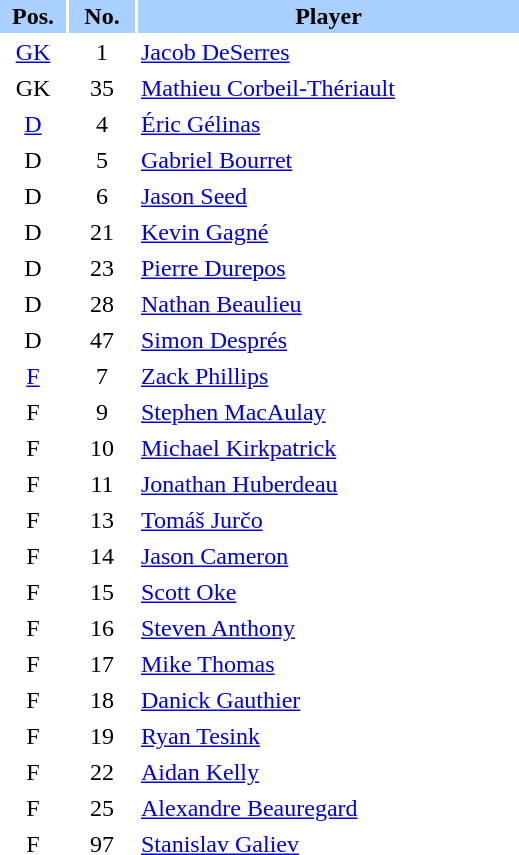<table border="0" cellspacing="2" cellpadding="2">
<tr bgcolor=AAD0FF>
<th width=40>Pos.</th>
<th width=40>No.</th>
<th width=250>Player</th>
</tr>
<tr>
<td style="text-align:center;"><a href='#'>GK</a></td>
<td style="text-align:center;">1</td>
<td><a href='#'>Jacob DeSerres</a></td>
</tr>
<tr>
<td style="text-align:center;">GK</td>
<td style="text-align:center;">35</td>
<td><a href='#'>Mathieu Corbeil-Thériault</a></td>
</tr>
<tr>
<td style="text-align:center;"><a href='#'>D</a></td>
<td style="text-align:center;">4</td>
<td><a href='#'>Éric Gélinas</a></td>
</tr>
<tr>
<td style="text-align:center;">D</td>
<td style="text-align:center;">5</td>
<td><a href='#'>Gabriel Bourret</a></td>
</tr>
<tr>
<td style="text-align:center;">D</td>
<td style="text-align:center;">6</td>
<td><a href='#'>Jason Seed</a></td>
</tr>
<tr>
<td style="text-align:center;">D</td>
<td style="text-align:center;">21</td>
<td><a href='#'>Kevin Gagné</a></td>
</tr>
<tr>
<td style="text-align:center;">D</td>
<td style="text-align:center;">23</td>
<td><a href='#'>Pierre Durepos</a></td>
</tr>
<tr>
<td style="text-align:center;">D</td>
<td style="text-align:center;">28</td>
<td><a href='#'>Nathan Beaulieu</a></td>
</tr>
<tr>
<td style="text-align:center;">D</td>
<td style="text-align:center;">47</td>
<td><a href='#'>Simon Després</a></td>
</tr>
<tr>
<td style="text-align:center;"><a href='#'>F</a></td>
<td style="text-align:center;">7</td>
<td><a href='#'>Zack Phillips</a></td>
</tr>
<tr>
<td style="text-align:center;">F</td>
<td style="text-align:center;">9</td>
<td><a href='#'>Stephen MacAulay</a></td>
</tr>
<tr>
<td style="text-align:center;">F</td>
<td style="text-align:center;">10</td>
<td><a href='#'>Michael Kirkpatrick</a></td>
</tr>
<tr>
<td style="text-align:center;">F</td>
<td style="text-align:center;">11</td>
<td><a href='#'>Jonathan Huberdeau</a></td>
</tr>
<tr>
<td style="text-align:center;">F</td>
<td style="text-align:center;">13</td>
<td><a href='#'>Tomáš Jurčo</a></td>
</tr>
<tr>
<td style="text-align:center;">F</td>
<td style="text-align:center;">14</td>
<td><a href='#'>Jason Cameron</a></td>
</tr>
<tr>
<td style="text-align:center;">F</td>
<td style="text-align:center;">15</td>
<td><a href='#'>Scott Oke</a></td>
</tr>
<tr>
<td style="text-align:center;">F</td>
<td style="text-align:center;">16</td>
<td><a href='#'>Steven Anthony</a></td>
</tr>
<tr>
<td style="text-align:center;">F</td>
<td style="text-align:center;">17</td>
<td><a href='#'>Mike Thomas</a></td>
</tr>
<tr>
<td style="text-align:center;">F</td>
<td style="text-align:center;">18</td>
<td><a href='#'>Danick Gauthier</a></td>
</tr>
<tr>
<td style="text-align:center;">F</td>
<td style="text-align:center;">19</td>
<td><a href='#'>Ryan Tesink</a></td>
</tr>
<tr>
<td style="text-align:center;">F</td>
<td style="text-align:center;">22</td>
<td><a href='#'>Aidan Kelly</a></td>
</tr>
<tr>
<td style="text-align:center;">F</td>
<td style="text-align:center;">25</td>
<td><a href='#'>Alexandre Beauregard</a></td>
</tr>
<tr>
<td style="text-align:center;">F</td>
<td style="text-align:center;">97</td>
<td><a href='#'>Stanislav Galiev</a></td>
</tr>
</table>
